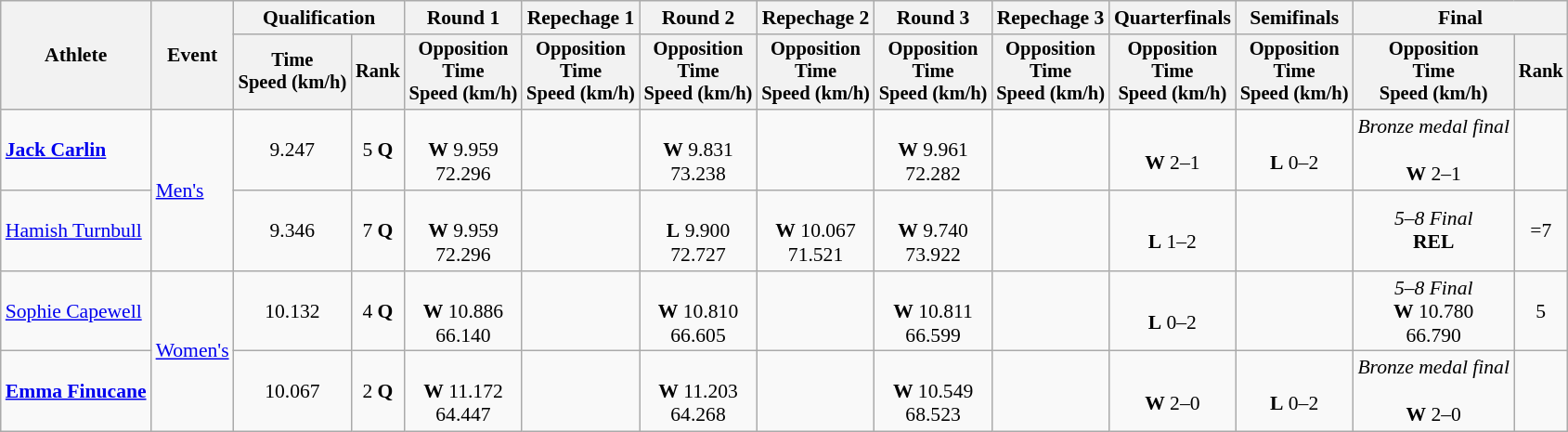<table class=wikitable style=font-size:90%;text-align:center>
<tr>
<th rowspan=2>Athlete</th>
<th rowspan=2>Event</th>
<th colspan=2>Qualification</th>
<th>Round 1</th>
<th>Repechage 1</th>
<th>Round 2</th>
<th>Repechage 2</th>
<th>Round 3</th>
<th>Repechage 3</th>
<th>Quarterfinals</th>
<th>Semifinals</th>
<th colspan=2>Final</th>
</tr>
<tr style=font-size:95%>
<th>Time<br>Speed (km/h)</th>
<th>Rank</th>
<th>Opposition<br>Time<br>Speed (km/h)</th>
<th>Opposition<br>Time<br>Speed (km/h)</th>
<th>Opposition<br>Time<br>Speed (km/h)</th>
<th>Opposition<br>Time<br>Speed (km/h)</th>
<th>Opposition<br>Time<br>Speed (km/h)</th>
<th>Opposition<br>Time<br>Speed (km/h)</th>
<th>Opposition<br>Time<br>Speed (km/h)</th>
<th>Opposition<br>Time<br>Speed (km/h)</th>
<th>Opposition<br>Time<br>Speed (km/h)</th>
<th>Rank</th>
</tr>
<tr>
<td align=left><strong><a href='#'>Jack Carlin</a></strong></td>
<td align=left rowspan=2><a href='#'>Men's</a></td>
<td>9.247</td>
<td>5 <strong>Q</strong></td>
<td><br><strong>W</strong> 9.959<br>72.296</td>
<td></td>
<td><br><strong>W</strong>  9.831<br>73.238</td>
<td></td>
<td><br><strong>W</strong> 9.961<br>72.282</td>
<td></td>
<td><br><strong>W</strong> 2–1</td>
<td><br><strong>L</strong> 0–2</td>
<td><em>Bronze medal final</em><br><br><strong>W</strong> 2–1</td>
<td></td>
</tr>
<tr>
<td align=left><a href='#'>Hamish Turnbull</a></td>
<td>9.346</td>
<td>7 <strong>Q</strong></td>
<td><br><strong>W</strong> 9.959<br>72.296</td>
<td></td>
<td><br> <strong>L</strong> 9.900<br>72.727</td>
<td><br><strong>W</strong> 10.067<br>71.521</td>
<td><br><strong>W</strong> 9.740<br>73.922</td>
<td></td>
<td><br><strong>L</strong> 1–2</td>
<td></td>
<td><em>5–8 Final</em><br><strong>REL</strong></td>
<td>=7</td>
</tr>
<tr>
<td align=left><a href='#'>Sophie Capewell</a></td>
<td rowspan=2 align=left><a href='#'>Women's</a></td>
<td>10.132</td>
<td>4 <strong>Q</strong></td>
<td><br><strong>W</strong> 10.886<br>66.140</td>
<td></td>
<td><br><strong>W</strong> 10.810<br>66.605</td>
<td></td>
<td><br><strong>W</strong> 10.811<br>66.599</td>
<td></td>
<td><br><strong>L</strong> 0–2</td>
<td></td>
<td><em>5–8 Final</em><br><strong>W</strong> 10.780<br>66.790</td>
<td>5</td>
</tr>
<tr>
<td align=left><strong><a href='#'>Emma Finucane</a></strong></td>
<td>10.067</td>
<td>2 <strong>Q</strong></td>
<td><br><strong>W</strong> 11.172<br>64.447</td>
<td></td>
<td><br><strong>W</strong> 11.203<br>64.268</td>
<td></td>
<td><br><strong>W</strong> 10.549<br>68.523</td>
<td></td>
<td><br><strong>W</strong> 2–0</td>
<td><br><strong>L</strong> 0–2</td>
<td><em>Bronze medal final</em><br><br><strong>W</strong> 2–0</td>
<td></td>
</tr>
</table>
